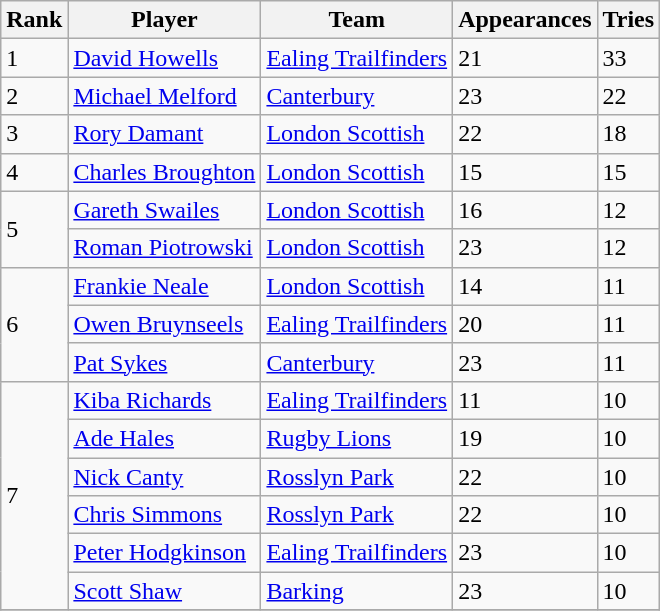<table class="wikitable">
<tr>
<th>Rank</th>
<th>Player</th>
<th>Team</th>
<th>Appearances</th>
<th>Tries</th>
</tr>
<tr>
<td>1</td>
<td> <a href='#'>David Howells</a></td>
<td><a href='#'>Ealing Trailfinders</a></td>
<td>21</td>
<td>33</td>
</tr>
<tr>
<td>2</td>
<td> <a href='#'>Michael Melford</a></td>
<td><a href='#'>Canterbury</a></td>
<td>23</td>
<td>22</td>
</tr>
<tr>
<td>3</td>
<td> <a href='#'>Rory Damant</a></td>
<td><a href='#'>London Scottish</a></td>
<td>22</td>
<td>18</td>
</tr>
<tr>
<td>4</td>
<td> <a href='#'>Charles Broughton</a></td>
<td><a href='#'>London Scottish</a></td>
<td>15</td>
<td>15</td>
</tr>
<tr>
<td rowspan=2>5</td>
<td> <a href='#'>Gareth Swailes</a></td>
<td><a href='#'>London Scottish</a></td>
<td>16</td>
<td>12</td>
</tr>
<tr>
<td> <a href='#'>Roman Piotrowski</a></td>
<td><a href='#'>London Scottish</a></td>
<td>23</td>
<td>12</td>
</tr>
<tr>
<td rowspan=3>6</td>
<td> <a href='#'>Frankie Neale</a></td>
<td><a href='#'>London Scottish</a></td>
<td>14</td>
<td>11</td>
</tr>
<tr>
<td> <a href='#'>Owen Bruynseels</a></td>
<td><a href='#'>Ealing Trailfinders</a></td>
<td>20</td>
<td>11</td>
</tr>
<tr>
<td> <a href='#'>Pat Sykes</a></td>
<td><a href='#'>Canterbury</a></td>
<td>23</td>
<td>11</td>
</tr>
<tr>
<td rowspan=6>7</td>
<td> <a href='#'>Kiba Richards</a></td>
<td><a href='#'>Ealing Trailfinders</a></td>
<td>11</td>
<td>10</td>
</tr>
<tr>
<td> <a href='#'>Ade Hales</a></td>
<td><a href='#'>Rugby Lions</a></td>
<td>19</td>
<td>10</td>
</tr>
<tr>
<td> <a href='#'>Nick Canty</a></td>
<td><a href='#'>Rosslyn Park</a></td>
<td>22</td>
<td>10</td>
</tr>
<tr>
<td> <a href='#'>Chris Simmons</a></td>
<td><a href='#'>Rosslyn Park</a></td>
<td>22</td>
<td>10</td>
</tr>
<tr>
<td> <a href='#'>Peter Hodgkinson</a></td>
<td><a href='#'>Ealing Trailfinders</a></td>
<td>23</td>
<td>10</td>
</tr>
<tr>
<td> <a href='#'>Scott Shaw</a></td>
<td><a href='#'>Barking</a></td>
<td>23</td>
<td>10</td>
</tr>
<tr>
</tr>
</table>
